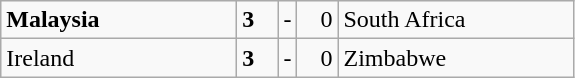<table class="wikitable">
<tr>
<td width=150> <strong>Malaysia</strong></td>
<td style="width:20px; text-align:left;"><strong>3</strong></td>
<td>-</td>
<td style="width:20px; text-align:right;">0</td>
<td width=150> South Africa</td>
</tr>
<tr>
<td> Ireland</td>
<td style="text-align:left;"><strong>3</strong></td>
<td>-</td>
<td style="text-align:right;">0</td>
<td> Zimbabwe</td>
</tr>
</table>
